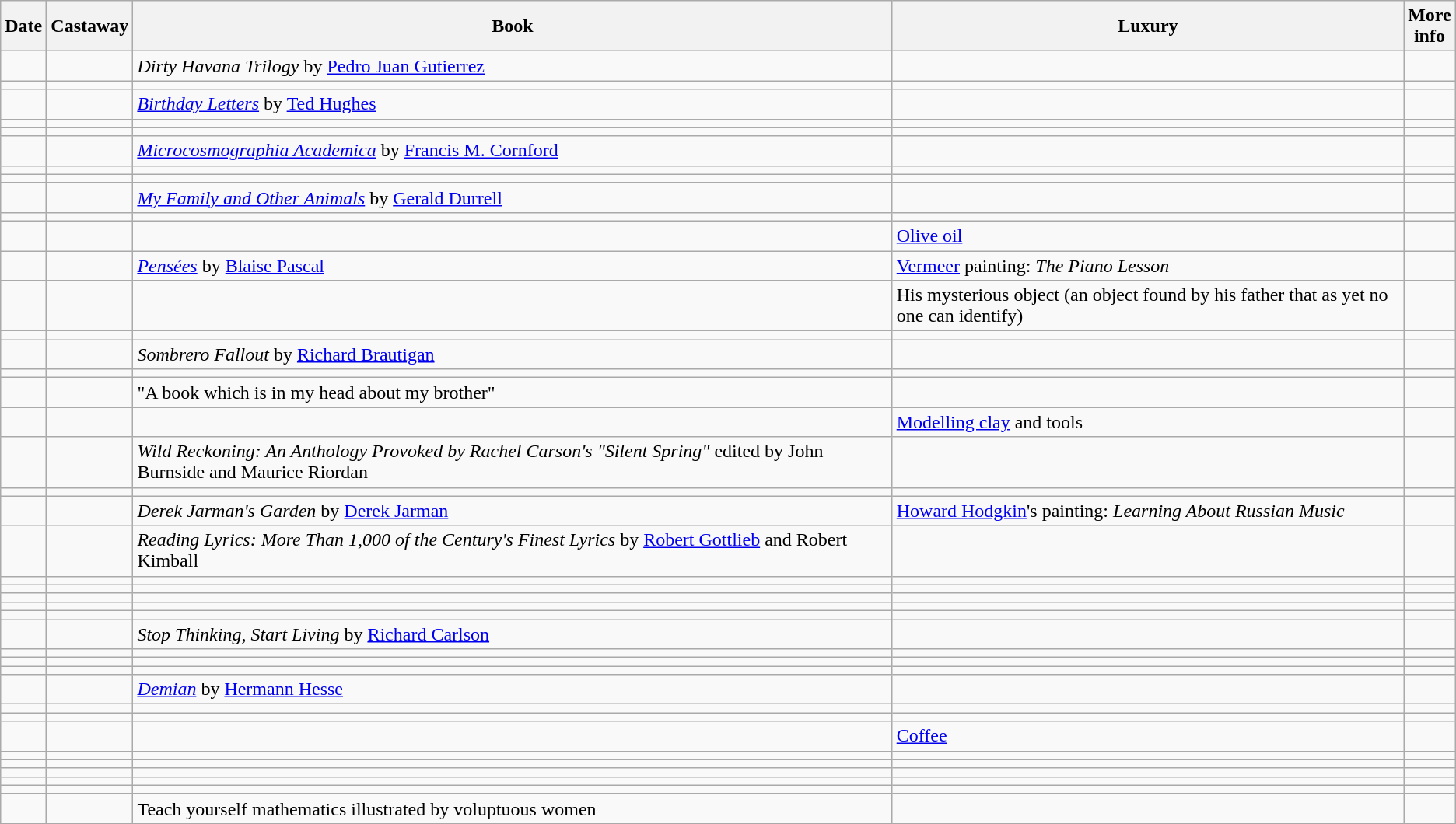<table class="wikitable sortable">
<tr>
<th>Date</th>
<th>Castaway</th>
<th>Book</th>
<th>Luxury</th>
<th class="unsortable">More<br>info</th>
</tr>
<tr>
<td></td>
<td></td>
<td><em>Dirty Havana Trilogy</em> by <a href='#'>Pedro Juan Gutierrez</a></td>
<td></td>
<td></td>
</tr>
<tr>
<td></td>
<td></td>
<td></td>
<td></td>
<td></td>
</tr>
<tr>
<td></td>
<td></td>
<td><em><a href='#'>Birthday Letters</a></em> by <a href='#'>Ted Hughes</a></td>
<td></td>
<td></td>
</tr>
<tr>
<td></td>
<td></td>
<td></td>
<td></td>
<td></td>
</tr>
<tr>
<td></td>
<td></td>
<td></td>
<td></td>
<td></td>
</tr>
<tr>
<td></td>
<td></td>
<td><em><a href='#'>Microcosmographia Academica</a></em> by <a href='#'>Francis M. Cornford</a></td>
<td></td>
<td></td>
</tr>
<tr>
<td></td>
<td></td>
<td></td>
<td></td>
<td></td>
</tr>
<tr>
<td></td>
<td></td>
<td></td>
<td></td>
<td></td>
</tr>
<tr>
<td></td>
<td></td>
<td><em><a href='#'>My Family and Other Animals</a></em> by <a href='#'>Gerald Durrell</a></td>
<td></td>
<td></td>
</tr>
<tr>
<td></td>
<td></td>
<td></td>
<td></td>
<td></td>
</tr>
<tr>
<td></td>
<td></td>
<td></td>
<td><a href='#'>Olive oil</a></td>
<td></td>
</tr>
<tr>
<td></td>
<td></td>
<td><em><a href='#'>Pensées</a></em> by <a href='#'>Blaise Pascal</a></td>
<td><a href='#'>Vermeer</a> painting: <em>The Piano Lesson</em></td>
<td></td>
</tr>
<tr>
<td></td>
<td></td>
<td></td>
<td>His mysterious object (an object found by his father that as yet no one can identify)</td>
<td></td>
</tr>
<tr>
<td></td>
<td></td>
<td></td>
<td></td>
<td></td>
</tr>
<tr>
<td></td>
<td></td>
<td><em>Sombrero Fallout</em> by <a href='#'>Richard Brautigan</a></td>
<td></td>
<td></td>
</tr>
<tr>
<td></td>
<td></td>
<td></td>
<td></td>
<td></td>
</tr>
<tr>
<td></td>
<td></td>
<td>"A book which is in my head about my brother"</td>
<td></td>
<td></td>
</tr>
<tr>
<td></td>
<td></td>
<td></td>
<td><a href='#'>Modelling clay</a> and tools</td>
<td></td>
</tr>
<tr>
<td></td>
<td></td>
<td><em>Wild Reckoning: An Anthology Provoked by Rachel Carson's "Silent Spring"</em> edited by John Burnside and Maurice Riordan</td>
<td></td>
<td></td>
</tr>
<tr>
<td></td>
<td></td>
<td></td>
<td></td>
<td></td>
</tr>
<tr>
<td></td>
<td></td>
<td><em>Derek Jarman's Garden</em> by <a href='#'>Derek Jarman</a></td>
<td><a href='#'>Howard Hodgkin</a>'s painting: <em>Learning About Russian Music</em></td>
<td></td>
</tr>
<tr>
<td></td>
<td></td>
<td><em>Reading Lyrics: More Than 1,000 of the Century's Finest Lyrics</em> by <a href='#'>Robert Gottlieb</a> and Robert Kimball</td>
<td></td>
<td></td>
</tr>
<tr>
<td></td>
<td></td>
<td></td>
<td></td>
<td></td>
</tr>
<tr>
<td></td>
<td></td>
<td></td>
<td></td>
<td></td>
</tr>
<tr>
<td></td>
<td></td>
<td></td>
<td></td>
<td></td>
</tr>
<tr>
<td></td>
<td></td>
<td></td>
<td></td>
<td></td>
</tr>
<tr>
<td></td>
<td></td>
<td></td>
<td></td>
<td></td>
</tr>
<tr>
<td></td>
<td></td>
<td><em>Stop Thinking, Start Living</em> by <a href='#'>Richard Carlson</a></td>
<td></td>
<td></td>
</tr>
<tr>
<td></td>
<td></td>
<td></td>
<td></td>
<td></td>
</tr>
<tr>
<td></td>
<td></td>
<td></td>
<td></td>
<td></td>
</tr>
<tr>
<td></td>
<td></td>
<td></td>
<td></td>
<td></td>
</tr>
<tr>
<td></td>
<td></td>
<td><em><a href='#'>Demian</a></em> by <a href='#'>Hermann Hesse</a></td>
<td></td>
<td></td>
</tr>
<tr>
<td></td>
<td></td>
<td></td>
<td></td>
<td></td>
</tr>
<tr>
<td></td>
<td></td>
<td></td>
<td></td>
<td></td>
</tr>
<tr>
<td></td>
<td></td>
<td></td>
<td><a href='#'>Coffee</a></td>
<td></td>
</tr>
<tr>
<td></td>
<td></td>
<td></td>
<td></td>
<td></td>
</tr>
<tr>
<td></td>
<td></td>
<td></td>
<td></td>
<td></td>
</tr>
<tr>
<td></td>
<td></td>
<td></td>
<td></td>
<td></td>
</tr>
<tr>
<td></td>
<td></td>
<td></td>
<td></td>
<td></td>
</tr>
<tr>
<td></td>
<td></td>
<td></td>
<td></td>
<td></td>
</tr>
<tr>
<td></td>
<td></td>
<td>Teach yourself mathematics illustrated by voluptuous women</td>
<td></td>
<td></td>
</tr>
<tr>
</tr>
</table>
